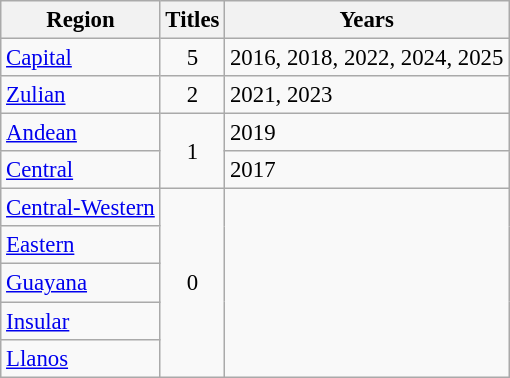<table class="wikitable sortable" style="font-size: 95%;">
<tr>
<th>Region</th>
<th>Titles</th>
<th>Years</th>
</tr>
<tr>
<td><a href='#'>Capital</a></td>
<td style="text-align:center;">5</td>
<td>2016, 2018, 2022, 2024, 2025</td>
</tr>
<tr>
<td><a href='#'>Zulian</a></td>
<td style="text-align:center;">2</td>
<td>2021, 2023</td>
</tr>
<tr>
<td><a href='#'>Andean</a></td>
<td rowspan="2" style="text-align:center;">1</td>
<td>2019</td>
</tr>
<tr>
<td><a href='#'>Central</a></td>
<td>2017</td>
</tr>
<tr>
<td><a href='#'>Central-Western</a></td>
<td rowspan="5" style="text-align:center;">0</td>
<td rowspan="5"></td>
</tr>
<tr>
<td><a href='#'>Eastern</a></td>
</tr>
<tr>
<td><a href='#'>Guayana</a></td>
</tr>
<tr>
<td><a href='#'>Insular</a></td>
</tr>
<tr>
<td><a href='#'>Llanos</a></td>
</tr>
</table>
